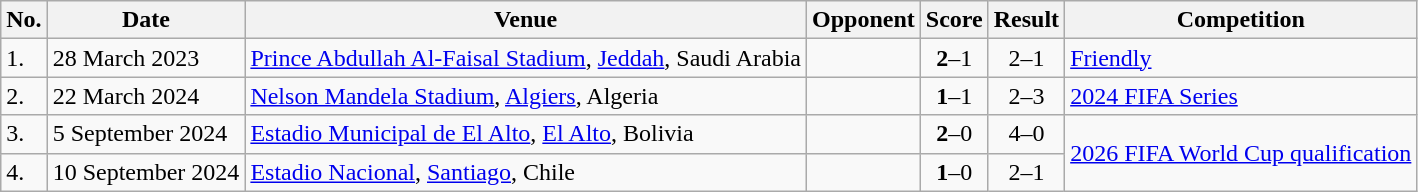<table class="wikitable">
<tr>
<th>No.</th>
<th>Date</th>
<th>Venue</th>
<th>Opponent</th>
<th>Score</th>
<th>Result</th>
<th>Competition</th>
</tr>
<tr>
<td>1.</td>
<td>28 March 2023</td>
<td><a href='#'>Prince Abdullah Al-Faisal Stadium</a>, <a href='#'>Jeddah</a>, Saudi Arabia</td>
<td></td>
<td align=center><strong>2</strong>–1</td>
<td align=center>2–1</td>
<td><a href='#'>Friendly</a></td>
</tr>
<tr>
<td>2.</td>
<td>22 March 2024</td>
<td><a href='#'>Nelson Mandela Stadium</a>, <a href='#'>Algiers</a>, Algeria</td>
<td></td>
<td align=center><strong>1</strong>–1</td>
<td align=center>2–3</td>
<td><a href='#'>2024 FIFA Series</a></td>
</tr>
<tr>
<td>3.</td>
<td>5 September 2024</td>
<td><a href='#'>Estadio Municipal de El Alto</a>, <a href='#'>El Alto</a>, Bolivia</td>
<td></td>
<td align=center><strong>2</strong>–0</td>
<td align=center>4–0</td>
<td rowspan=2><a href='#'>2026 FIFA World Cup qualification</a></td>
</tr>
<tr>
<td>4.</td>
<td>10 September 2024</td>
<td><a href='#'>Estadio Nacional</a>, <a href='#'>Santiago</a>, Chile</td>
<td></td>
<td align=center><strong>1</strong>–0</td>
<td align=center>2–1</td>
</tr>
</table>
